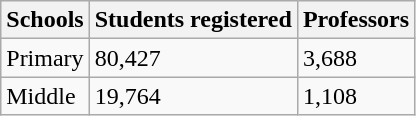<table class="wikitable">
<tr>
<th>Schools</th>
<th>Students registered</th>
<th>Professors</th>
</tr>
<tr>
<td>Primary</td>
<td>80,427</td>
<td>3,688</td>
</tr>
<tr>
<td>Middle</td>
<td>19,764</td>
<td>1,108</td>
</tr>
</table>
